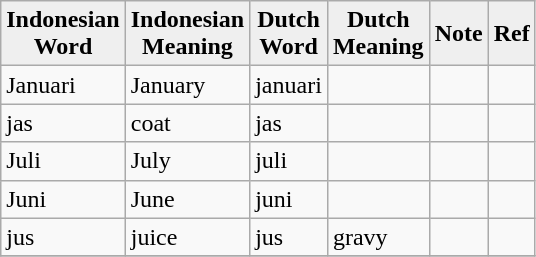<table class="wikitable">
<tr>
<th style="background:#efefef;">Indonesian <br>Word</th>
<th style="background:#efefef;">Indonesian <br>Meaning</th>
<th style="background:#efefef;">Dutch <br>Word</th>
<th style="background:#efefef;">Dutch <br>Meaning</th>
<th style="background:#efefef;">Note</th>
<th style="background:#efefef;">Ref</th>
</tr>
<tr>
<td>Januari</td>
<td>January</td>
<td>januari</td>
<td></td>
<td></td>
<td></td>
</tr>
<tr>
<td>jas</td>
<td>coat</td>
<td>jas</td>
<td></td>
<td></td>
<td></td>
</tr>
<tr>
<td>Juli</td>
<td>July</td>
<td>juli</td>
<td></td>
<td></td>
<td></td>
</tr>
<tr>
<td>Juni</td>
<td>June</td>
<td>juni</td>
<td></td>
<td></td>
<td></td>
</tr>
<tr>
<td>jus</td>
<td>juice</td>
<td>jus</td>
<td>gravy</td>
<td></td>
<td></td>
</tr>
<tr>
</tr>
</table>
